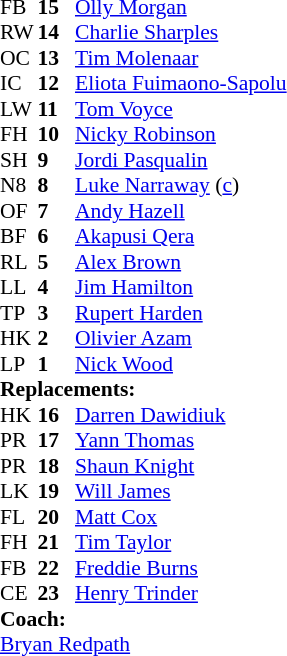<table style="font-size: 90%" cellspacing="0" cellpadding="0">
<tr>
<th width="25"></th>
<th width="25"></th>
</tr>
<tr>
<td>FB</td>
<td><strong>15</strong></td>
<td> <a href='#'>Olly Morgan</a></td>
</tr>
<tr>
<td>RW</td>
<td><strong>14</strong></td>
<td> <a href='#'>Charlie Sharples</a></td>
</tr>
<tr>
<td>OC</td>
<td><strong>13</strong></td>
<td> <a href='#'>Tim Molenaar</a></td>
</tr>
<tr>
<td>IC</td>
<td><strong>12</strong></td>
<td> <a href='#'>Eliota Fuimaono-Sapolu</a></td>
</tr>
<tr>
<td>LW</td>
<td><strong>11</strong></td>
<td> <a href='#'>Tom Voyce</a></td>
</tr>
<tr>
<td>FH</td>
<td><strong>10</strong></td>
<td> <a href='#'>Nicky Robinson</a></td>
</tr>
<tr>
<td>SH</td>
<td><strong>9</strong></td>
<td> <a href='#'>Jordi Pasqualin</a></td>
</tr>
<tr>
<td>N8</td>
<td><strong>8</strong></td>
<td> <a href='#'>Luke Narraway</a> (<a href='#'>c</a>)</td>
</tr>
<tr>
<td>OF</td>
<td><strong>7</strong></td>
<td> <a href='#'>Andy Hazell</a></td>
</tr>
<tr>
<td>BF</td>
<td><strong>6</strong></td>
<td> <a href='#'>Akapusi Qera</a></td>
</tr>
<tr>
<td>RL</td>
<td><strong>5</strong></td>
<td> <a href='#'>Alex Brown</a></td>
</tr>
<tr>
<td>LL</td>
<td><strong>4</strong></td>
<td> <a href='#'>Jim Hamilton</a></td>
</tr>
<tr>
<td>TP</td>
<td><strong>3</strong></td>
<td> <a href='#'>Rupert Harden</a></td>
</tr>
<tr>
<td>HK</td>
<td><strong>2</strong></td>
<td> <a href='#'>Olivier Azam</a></td>
</tr>
<tr>
<td>LP</td>
<td><strong>1</strong></td>
<td> <a href='#'>Nick Wood</a></td>
</tr>
<tr>
<td colspan="3"><strong>Replacements:</strong></td>
</tr>
<tr>
<td>HK</td>
<td><strong>16</strong></td>
<td> <a href='#'>Darren Dawidiuk</a></td>
</tr>
<tr>
<td>PR</td>
<td><strong>17</strong></td>
<td> <a href='#'>Yann Thomas</a></td>
</tr>
<tr>
<td>PR</td>
<td><strong>18</strong></td>
<td> <a href='#'>Shaun Knight</a></td>
</tr>
<tr>
<td>LK</td>
<td><strong>19</strong></td>
<td> <a href='#'>Will James</a></td>
</tr>
<tr>
<td>FL</td>
<td><strong>20</strong></td>
<td> <a href='#'>Matt Cox</a></td>
</tr>
<tr>
<td>FH</td>
<td><strong>21</strong></td>
<td> <a href='#'>Tim Taylor</a></td>
</tr>
<tr>
<td>FB</td>
<td><strong>22</strong></td>
<td> <a href='#'>Freddie Burns</a></td>
</tr>
<tr>
<td>CE</td>
<td><strong>23</strong></td>
<td> <a href='#'>Henry Trinder</a></td>
</tr>
<tr>
<td colspan="3"><strong>Coach:</strong></td>
</tr>
<tr>
<td colspan="4"> <a href='#'>Bryan Redpath</a></td>
</tr>
</table>
